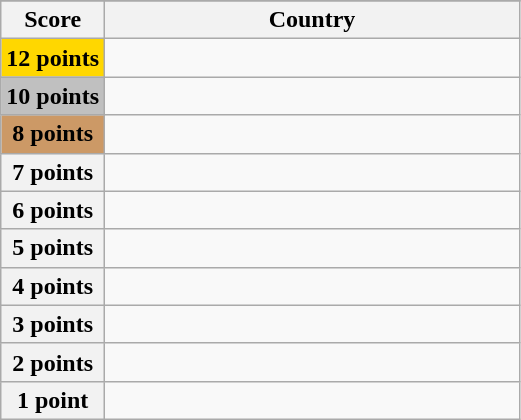<table class="wikitable">
<tr>
</tr>
<tr>
<th scope="col" width="20%">Score</th>
<th scope="col">Country</th>
</tr>
<tr>
<th scope="row" style="background:gold">12 points</th>
<td></td>
</tr>
<tr>
<th scope="row" style="background:silver">10 points</th>
<td></td>
</tr>
<tr>
<th scope="row" style="background:#CC9966">8 points</th>
<td></td>
</tr>
<tr>
<th scope="row">7 points</th>
<td></td>
</tr>
<tr>
<th scope="row">6 points</th>
<td></td>
</tr>
<tr>
<th scope="row">5 points</th>
<td></td>
</tr>
<tr>
<th scope="row">4 points</th>
<td></td>
</tr>
<tr>
<th scope="row">3 points</th>
<td></td>
</tr>
<tr>
<th scope="row">2 points</th>
<td></td>
</tr>
<tr>
<th scope="row">1 point</th>
<td></td>
</tr>
</table>
